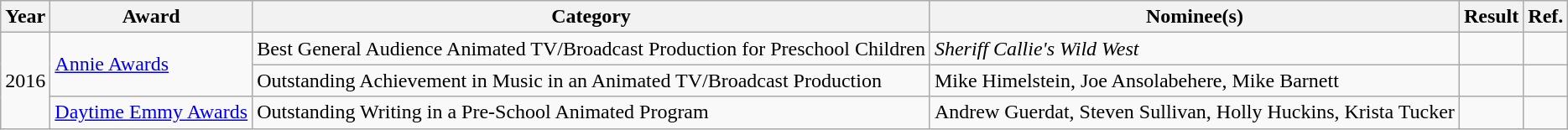<table class="wikitable">
<tr>
<th>Year</th>
<th>Award</th>
<th>Category</th>
<th>Nominee(s)</th>
<th>Result</th>
<th>Ref.</th>
</tr>
<tr>
<td rowspan="3">2016</td>
<td rowspan="2"><a href='#'>Annie Awards</a></td>
<td>Best General Audience Animated TV/Broadcast Production for Preschool Children</td>
<td><em>Sheriff Callie's Wild West</em></td>
<td></td>
<td style="text-align:center;"></td>
</tr>
<tr>
<td>Outstanding Achievement in Music in an Animated TV/Broadcast Production</td>
<td>Mike Himelstein, Joe Ansolabehere, Mike Barnett</td>
<td></td>
<td style="text-align:center;"></td>
</tr>
<tr>
<td><a href='#'>Daytime Emmy Awards</a></td>
<td>Outstanding Writing in a Pre-School Animated Program</td>
<td>Andrew Guerdat, Steven Sullivan, Holly Huckins, Krista Tucker</td>
<td></td>
<td style="text-align:center;"></td>
</tr>
</table>
